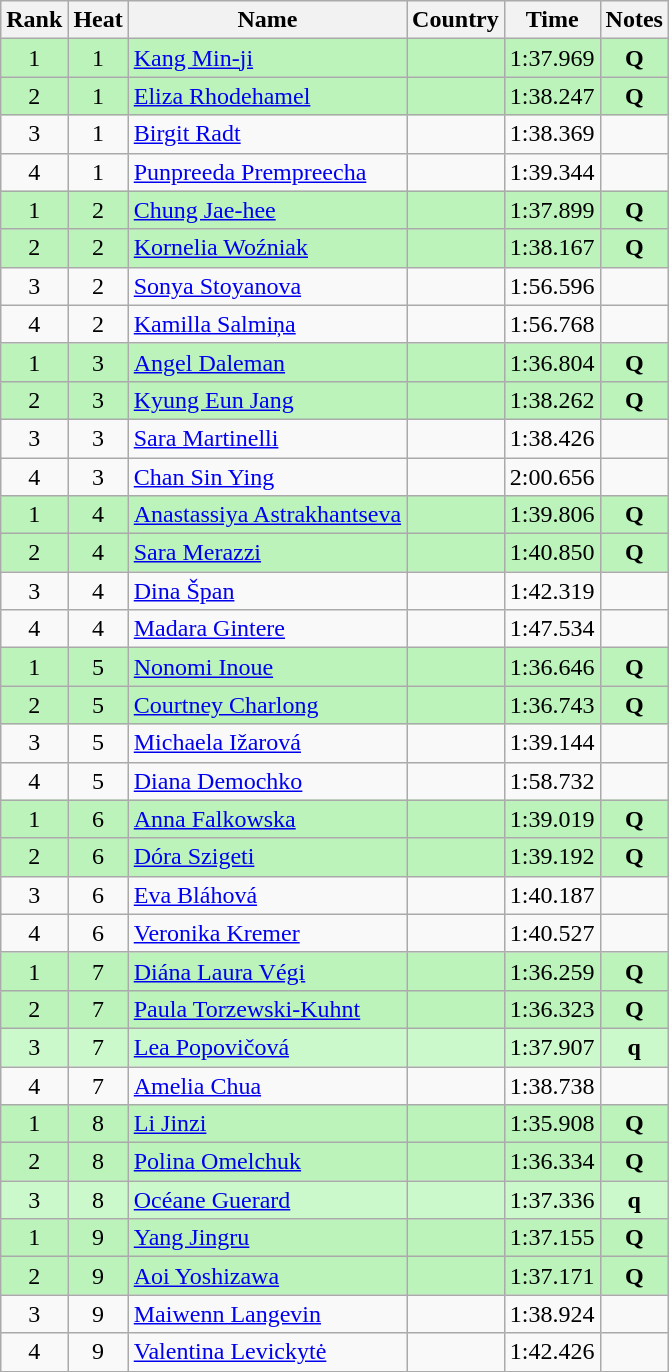<table class="wikitable sortable" style="text-align:center">
<tr>
<th>Rank</th>
<th>Heat</th>
<th>Name</th>
<th>Country</th>
<th>Time</th>
<th>Notes</th>
</tr>
<tr bgcolor=#bbf3bb>
<td>1</td>
<td>1</td>
<td align=left><a href='#'>Kang Min-ji</a></td>
<td align=left></td>
<td>1:37.969</td>
<td><strong>Q</strong></td>
</tr>
<tr bgcolor=#bbf3bb>
<td>2</td>
<td>1</td>
<td align=left><a href='#'>Eliza Rhodehamel</a></td>
<td align=left></td>
<td>1:38.247</td>
<td><strong>Q</strong></td>
</tr>
<tr>
<td>3</td>
<td>1</td>
<td align=left><a href='#'>Birgit Radt</a></td>
<td align=left></td>
<td>1:38.369</td>
<td></td>
</tr>
<tr>
<td>4</td>
<td>1</td>
<td align=left><a href='#'>Punpreeda Prempreecha</a></td>
<td align=left></td>
<td>1:39.344</td>
<td></td>
</tr>
<tr bgcolor=#bbf3bb>
<td>1</td>
<td>2</td>
<td align=left><a href='#'>Chung Jae-hee</a></td>
<td align=left></td>
<td>1:37.899</td>
<td><strong>Q</strong></td>
</tr>
<tr bgcolor=#bbf3bb>
<td>2</td>
<td>2</td>
<td align=left><a href='#'>Kornelia Woźniak</a></td>
<td align=left></td>
<td>1:38.167</td>
<td><strong>Q</strong></td>
</tr>
<tr>
<td>3</td>
<td>2</td>
<td align=left><a href='#'>Sonya Stoyanova</a></td>
<td align=left></td>
<td>1:56.596</td>
<td></td>
</tr>
<tr>
<td>4</td>
<td>2</td>
<td align=left><a href='#'>Kamilla Salmiņa</a></td>
<td align=left></td>
<td>1:56.768</td>
<td></td>
</tr>
<tr bgcolor=#bbf3bb>
<td>1</td>
<td>3</td>
<td align=left><a href='#'>Angel Daleman</a></td>
<td align=left></td>
<td>1:36.804</td>
<td><strong>Q</strong></td>
</tr>
<tr bgcolor=#bbf3bb>
<td>2</td>
<td>3</td>
<td align=left><a href='#'>Kyung Eun Jang</a></td>
<td align=left></td>
<td>1:38.262</td>
<td><strong>Q</strong></td>
</tr>
<tr>
<td>3</td>
<td>3</td>
<td align=left><a href='#'>Sara Martinelli</a></td>
<td align=left></td>
<td>1:38.426</td>
<td></td>
</tr>
<tr>
<td>4</td>
<td>3</td>
<td align=left><a href='#'>Chan Sin Ying</a></td>
<td align=left></td>
<td>2:00.656</td>
<td></td>
</tr>
<tr bgcolor=#bbf3bb>
<td>1</td>
<td>4</td>
<td align=left><a href='#'>Anastassiya Astrakhantseva</a></td>
<td align=left></td>
<td>1:39.806</td>
<td><strong>Q</strong></td>
</tr>
<tr bgcolor=#bbf3bb>
<td>2</td>
<td>4</td>
<td align=left><a href='#'>Sara Merazzi</a></td>
<td align=left></td>
<td>1:40.850</td>
<td><strong>Q</strong></td>
</tr>
<tr>
<td>3</td>
<td>4</td>
<td align=left><a href='#'>Dina Špan</a></td>
<td align=left></td>
<td>1:42.319</td>
<td></td>
</tr>
<tr>
<td>4</td>
<td>4</td>
<td align=left><a href='#'>Madara Gintere</a></td>
<td align=left></td>
<td>1:47.534</td>
<td></td>
</tr>
<tr bgcolor=#bbf3bb>
<td>1</td>
<td>5</td>
<td align=left><a href='#'>Nonomi Inoue</a></td>
<td align=left></td>
<td>1:36.646</td>
<td><strong>Q</strong></td>
</tr>
<tr bgcolor=#bbf3bb>
<td>2</td>
<td>5</td>
<td align=left><a href='#'>Courtney Charlong</a></td>
<td align=left></td>
<td>1:36.743</td>
<td><strong>Q</strong></td>
</tr>
<tr>
<td>3</td>
<td>5</td>
<td align=left><a href='#'>Michaela Ižarová</a></td>
<td align=left></td>
<td>1:39.144</td>
<td></td>
</tr>
<tr>
<td>4</td>
<td>5</td>
<td align=left><a href='#'>Diana Demochko</a></td>
<td align=left></td>
<td>1:58.732</td>
<td></td>
</tr>
<tr bgcolor=#bbf3bb>
<td>1</td>
<td>6</td>
<td align=left><a href='#'>Anna Falkowska</a></td>
<td align=left></td>
<td>1:39.019</td>
<td><strong>Q</strong></td>
</tr>
<tr bgcolor=#bbf3bb>
<td>2</td>
<td>6</td>
<td align=left><a href='#'>Dóra Szigeti</a></td>
<td align=left></td>
<td>1:39.192</td>
<td><strong>Q</strong></td>
</tr>
<tr>
<td>3</td>
<td>6</td>
<td align=left><a href='#'>Eva Bláhová</a></td>
<td align=left></td>
<td>1:40.187</td>
<td></td>
</tr>
<tr>
<td>4</td>
<td>6</td>
<td align=left><a href='#'>Veronika Kremer</a></td>
<td align=left></td>
<td>1:40.527</td>
<td></td>
</tr>
<tr bgcolor=#bbf3bb>
<td>1</td>
<td>7</td>
<td align=left><a href='#'>Diána Laura Végi</a></td>
<td align=left></td>
<td>1:36.259</td>
<td><strong>Q</strong></td>
</tr>
<tr bgcolor=#bbf3bb>
<td>2</td>
<td>7</td>
<td align=left><a href='#'>Paula Torzewski-Kuhnt</a></td>
<td align=left></td>
<td>1:36.323</td>
<td><strong>Q</strong></td>
</tr>
<tr bgcolor=ccf9cc>
<td>3</td>
<td>7</td>
<td align=left><a href='#'>Lea Popovičová</a></td>
<td align=left></td>
<td>1:37.907</td>
<td><strong>q</strong></td>
</tr>
<tr>
<td>4</td>
<td>7</td>
<td align=left><a href='#'>Amelia Chua</a></td>
<td align=left></td>
<td>1:38.738</td>
<td></td>
</tr>
<tr bgcolor=#bbf3bb>
<td>1</td>
<td>8</td>
<td align=left><a href='#'>Li Jinzi</a></td>
<td align=left></td>
<td>1:35.908</td>
<td><strong>Q</strong></td>
</tr>
<tr bgcolor=#bbf3bb>
<td>2</td>
<td>8</td>
<td align=left><a href='#'>Polina Omelchuk</a></td>
<td align=left></td>
<td>1:36.334</td>
<td><strong>Q</strong></td>
</tr>
<tr bgcolor=ccf9cc>
<td>3</td>
<td>8</td>
<td align=left><a href='#'>Océane Guerard</a></td>
<td align=left></td>
<td>1:37.336</td>
<td><strong>q</strong></td>
</tr>
<tr bgcolor=#bbf3bb>
<td>1</td>
<td>9</td>
<td align=left><a href='#'>Yang Jingru</a></td>
<td align=left></td>
<td>1:37.155</td>
<td><strong>Q</strong></td>
</tr>
<tr bgcolor=#bbf3bb>
<td>2</td>
<td>9</td>
<td align=left><a href='#'>Aoi Yoshizawa</a></td>
<td align=left></td>
<td>1:37.171</td>
<td><strong>Q</strong></td>
</tr>
<tr>
<td>3</td>
<td>9</td>
<td align=left><a href='#'>Maiwenn Langevin</a></td>
<td align=left></td>
<td>1:38.924</td>
<td></td>
</tr>
<tr>
<td>4</td>
<td>9</td>
<td align=left><a href='#'>Valentina Levickytė</a></td>
<td align=left></td>
<td>1:42.426</td>
<td></td>
</tr>
</table>
